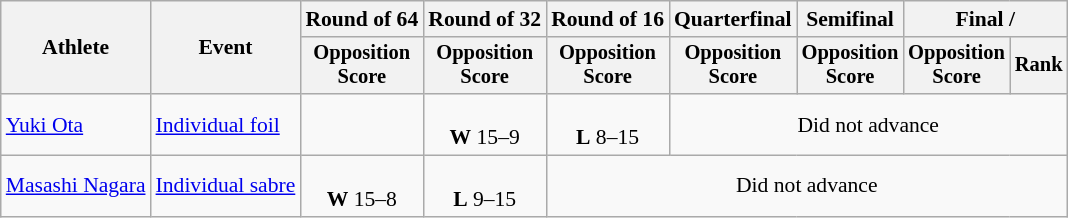<table class="wikitable" style="font-size:90%">
<tr>
<th rowspan="2">Athlete</th>
<th rowspan="2">Event</th>
<th>Round of 64</th>
<th>Round of 32</th>
<th>Round of 16</th>
<th>Quarterfinal</th>
<th>Semifinal</th>
<th colspan=2>Final / </th>
</tr>
<tr style="font-size:95%">
<th>Opposition <br> Score</th>
<th>Opposition <br> Score</th>
<th>Opposition <br> Score</th>
<th>Opposition <br> Score</th>
<th>Opposition <br> Score</th>
<th>Opposition <br> Score</th>
<th>Rank</th>
</tr>
<tr align=center>
<td align=left><a href='#'>Yuki Ota</a></td>
<td align=left><a href='#'>Individual foil</a></td>
<td></td>
<td><br><strong>W</strong> 15–9</td>
<td><br><strong>L</strong> 8–15</td>
<td colspan=4>Did not advance</td>
</tr>
<tr align=center>
<td align=left><a href='#'>Masashi Nagara</a></td>
<td align=left><a href='#'>Individual sabre</a></td>
<td><br><strong>W</strong> 15–8</td>
<td><br><strong>L</strong> 9–15</td>
<td colspan=5>Did not advance</td>
</tr>
</table>
